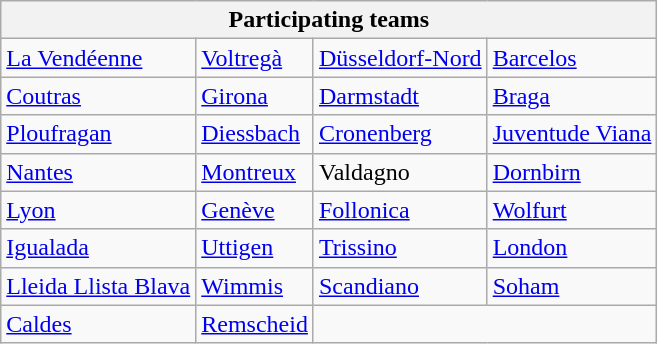<table class="wikitable">
<tr>
<th colspan=4>Participating teams</th>
</tr>
<tr>
<td> <a href='#'>La Vendéenne</a> </td>
<td> <a href='#'>Voltregà</a> </td>
<td> <a href='#'>Düsseldorf-Nord</a> </td>
<td> <a href='#'>Barcelos</a> </td>
</tr>
<tr>
<td> <a href='#'>Coutras</a> </td>
<td> <a href='#'>Girona</a> </td>
<td> <a href='#'>Darmstadt</a> </td>
<td> <a href='#'>Braga</a> </td>
</tr>
<tr>
<td> <a href='#'>Ploufragan</a> </td>
<td> <a href='#'>Diessbach</a> </td>
<td> <a href='#'>Cronenberg</a> </td>
<td> <a href='#'>Juventude Viana</a> </td>
</tr>
<tr>
<td> <a href='#'>Nantes</a> </td>
<td> <a href='#'>Montreux</a> </td>
<td> Valdagno </td>
<td> <a href='#'>Dornbirn</a> </td>
</tr>
<tr>
<td> <a href='#'>Lyon</a> </td>
<td> <a href='#'>Genève</a> </td>
<td> <a href='#'>Follonica</a> </td>
<td> <a href='#'>Wolfurt</a> </td>
</tr>
<tr>
<td> <a href='#'>Igualada</a> </td>
<td> <a href='#'>Uttigen</a> </td>
<td> <a href='#'>Trissino</a> </td>
<td> <a href='#'>London</a> </td>
</tr>
<tr>
<td> <a href='#'>Lleida Llista Blava</a> </td>
<td> <a href='#'>Wimmis</a> </td>
<td> <a href='#'>Scandiano</a> </td>
<td> <a href='#'>Soham</a></td>
</tr>
<tr>
<td> <a href='#'>Caldes</a> </td>
<td> <a href='#'>Remscheid</a> </td>
<td colspan=2></td>
</tr>
</table>
